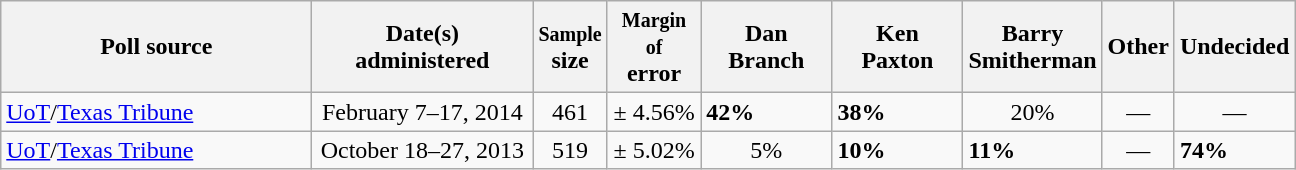<table class="wikitable">
<tr>
<th style="width:200px;">Poll source</th>
<th style="width:140px;">Date(s)<br>administered</th>
<th style="width:40px;"><small>Sample</small><br>size</th>
<th style="width:55px;"><small>Margin of</small><br>error</th>
<th style="width:80px;">Dan<br>Branch</th>
<th style="width:80px;">Ken<br>Paxton</th>
<th style="width:80px;">Barry<br>Smitherman</th>
<th style="width:40px;">Other</th>
<th style="width:40px;">Undecided</th>
</tr>
<tr>
<td><a href='#'>UoT</a>/<a href='#'>Texas Tribune</a></td>
<td align="center">February 7–17, 2014</td>
<td align="center">461</td>
<td align="center">± 4.56%</td>
<td><strong>42%</strong></td>
<td><strong>38%</strong></td>
<td align="center">20%</td>
<td align="center">—</td>
<td align="center">—</td>
</tr>
<tr>
<td><a href='#'>UoT</a>/<a href='#'>Texas Tribune</a></td>
<td align="center">October 18–27, 2013</td>
<td align="center">519</td>
<td align="center">± 5.02%</td>
<td align="center">5%</td>
<td><strong>10%</strong></td>
<td><strong>11%</strong></td>
<td align="center">—</td>
<td><strong>74%</strong></td>
</tr>
</table>
